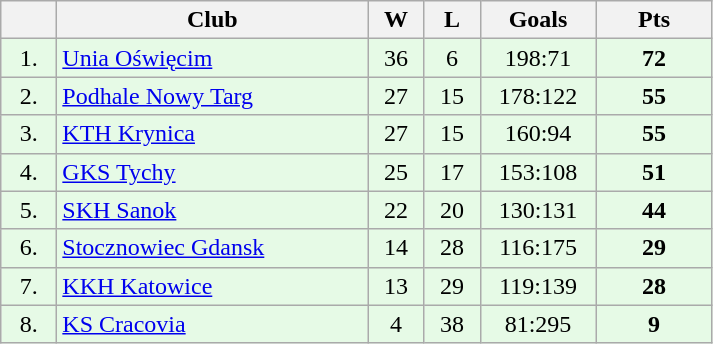<table class="wikitable">
<tr>
<th width="30"></th>
<th width="200">Club</th>
<th width="30">W</th>
<th width="30">L</th>
<th width="70">Goals</th>
<th width="70">Pts</th>
</tr>
<tr bgcolor="#e6fae6" align="center">
<td>1.</td>
<td align="left"><a href='#'>Unia Oświęcim</a></td>
<td>36</td>
<td>6</td>
<td>198:71</td>
<td><strong>72</strong></td>
</tr>
<tr bgcolor="#e6fae6" align="center">
<td>2.</td>
<td align="left"><a href='#'>Podhale Nowy Targ</a></td>
<td>27</td>
<td>15</td>
<td>178:122</td>
<td><strong>55</strong></td>
</tr>
<tr bgcolor="#e6fae6" align="center">
<td>3.</td>
<td align="left"><a href='#'>KTH Krynica</a></td>
<td>27</td>
<td>15</td>
<td>160:94</td>
<td><strong>55</strong></td>
</tr>
<tr bgcolor="#e6fae6" align="center">
<td>4.</td>
<td align="left"><a href='#'>GKS Tychy</a></td>
<td>25</td>
<td>17</td>
<td>153:108</td>
<td><strong>51</strong></td>
</tr>
<tr bgcolor="#e6fae6" align="center">
<td>5.</td>
<td align="left"><a href='#'>SKH Sanok</a></td>
<td>22</td>
<td>20</td>
<td>130:131</td>
<td><strong>44</strong></td>
</tr>
<tr bgcolor="#e6fae6" align="center">
<td>6.</td>
<td align="left"><a href='#'>Stocznowiec Gdansk</a></td>
<td>14</td>
<td>28</td>
<td>116:175</td>
<td><strong>29</strong></td>
</tr>
<tr bgcolor="#e6fae6" align="center">
<td>7.</td>
<td align="left"><a href='#'>KKH Katowice</a></td>
<td>13</td>
<td>29</td>
<td>119:139</td>
<td><strong>28</strong></td>
</tr>
<tr bgcolor="#e6fae6" align="center">
<td>8.</td>
<td align="left"><a href='#'>KS Cracovia</a></td>
<td>4</td>
<td>38</td>
<td>81:295</td>
<td><strong>9</strong></td>
</tr>
</table>
